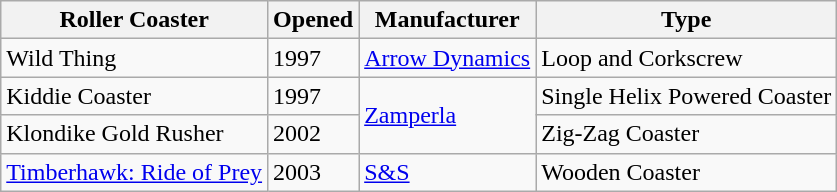<table class="wikitable">
<tr>
<th>Roller Coaster</th>
<th>Opened</th>
<th>Manufacturer</th>
<th>Type</th>
</tr>
<tr>
<td>Wild Thing</td>
<td>1997</td>
<td><a href='#'>Arrow Dynamics</a></td>
<td>Loop and Corkscrew</td>
</tr>
<tr>
<td>Kiddie Coaster</td>
<td>1997</td>
<td rowspan="2"><a href='#'>Zamperla</a></td>
<td>Single Helix Powered Coaster</td>
</tr>
<tr>
<td>Klondike Gold Rusher</td>
<td>2002</td>
<td>Zig-Zag Coaster</td>
</tr>
<tr>
<td><a href='#'>Timberhawk: Ride of Prey</a></td>
<td>2003</td>
<td><a href='#'>S&S</a></td>
<td>Wooden Coaster</td>
</tr>
</table>
